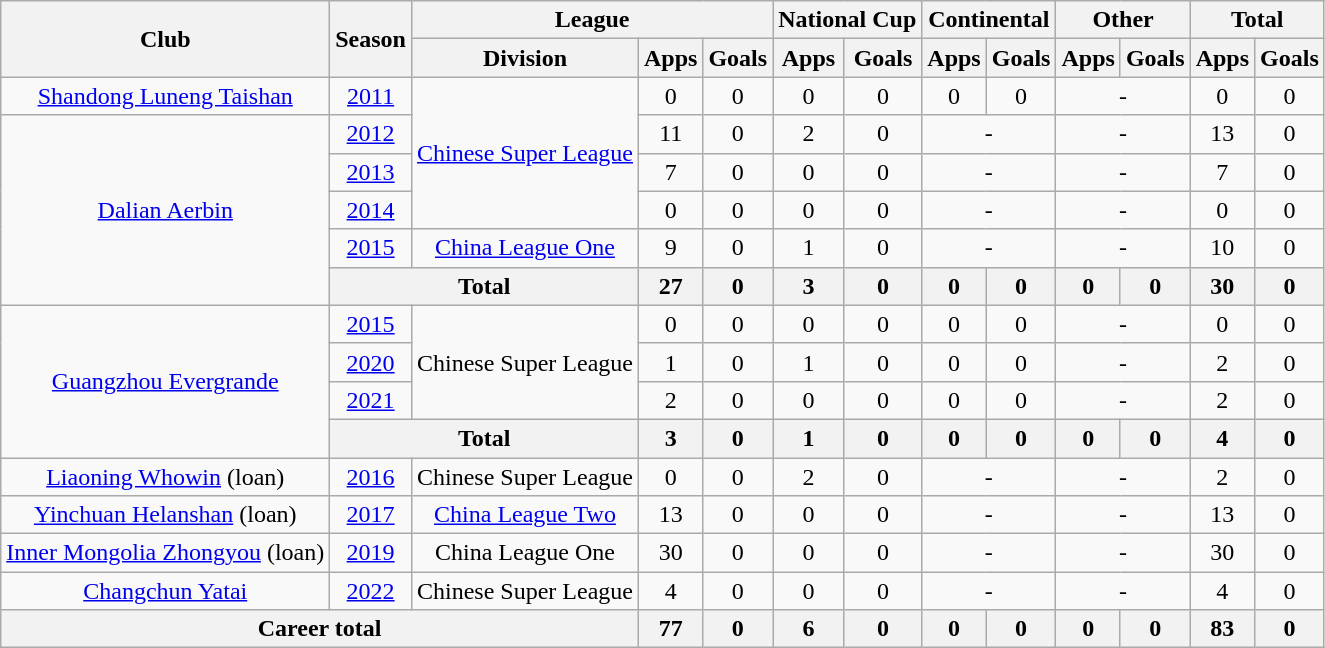<table class="wikitable" style="text-align: center">
<tr>
<th rowspan="2">Club</th>
<th rowspan="2">Season</th>
<th colspan="3">League</th>
<th colspan="2">National Cup</th>
<th colspan="2">Continental</th>
<th colspan="2">Other</th>
<th colspan="2">Total</th>
</tr>
<tr>
<th>Division</th>
<th>Apps</th>
<th>Goals</th>
<th>Apps</th>
<th>Goals</th>
<th>Apps</th>
<th>Goals</th>
<th>Apps</th>
<th>Goals</th>
<th>Apps</th>
<th>Goals</th>
</tr>
<tr>
<td><a href='#'>Shandong Luneng Taishan</a></td>
<td><a href='#'>2011</a></td>
<td rowspan="4"><a href='#'>Chinese Super League</a></td>
<td>0</td>
<td>0</td>
<td>0</td>
<td>0</td>
<td>0</td>
<td>0</td>
<td colspan="2">-</td>
<td>0</td>
<td>0</td>
</tr>
<tr>
<td rowspan="5"><a href='#'>Dalian Aerbin</a></td>
<td><a href='#'>2012</a></td>
<td>11</td>
<td>0</td>
<td>2</td>
<td>0</td>
<td colspan="2">-</td>
<td colspan="2">-</td>
<td>13</td>
<td>0</td>
</tr>
<tr>
<td><a href='#'>2013</a></td>
<td>7</td>
<td>0</td>
<td>0</td>
<td>0</td>
<td colspan="2">-</td>
<td colspan="2">-</td>
<td>7</td>
<td>0</td>
</tr>
<tr>
<td><a href='#'>2014</a></td>
<td>0</td>
<td>0</td>
<td>0</td>
<td>0</td>
<td colspan="2">-</td>
<td colspan="2">-</td>
<td>0</td>
<td>0</td>
</tr>
<tr>
<td><a href='#'>2015</a></td>
<td rowspan="1"><a href='#'>China League One</a></td>
<td>9</td>
<td>0</td>
<td>1</td>
<td>0</td>
<td colspan="2">-</td>
<td colspan="2">-</td>
<td>10</td>
<td>0</td>
</tr>
<tr>
<th colspan="2"><strong>Total</strong></th>
<th>27</th>
<th>0</th>
<th>3</th>
<th>0</th>
<th>0</th>
<th>0</th>
<th>0</th>
<th>0</th>
<th>30</th>
<th>0</th>
</tr>
<tr>
<td rowspan="4"><a href='#'>Guangzhou Evergrande</a></td>
<td><a href='#'>2015</a></td>
<td rowspan="3">Chinese Super League</td>
<td>0</td>
<td>0</td>
<td>0</td>
<td>0</td>
<td>0</td>
<td>0</td>
<td colspan="2">-</td>
<td>0</td>
<td>0</td>
</tr>
<tr>
<td><a href='#'>2020</a></td>
<td>1</td>
<td>0</td>
<td>1</td>
<td>0</td>
<td>0</td>
<td>0</td>
<td colspan="2">-</td>
<td>2</td>
<td>0</td>
</tr>
<tr>
<td><a href='#'>2021</a></td>
<td>2</td>
<td>0</td>
<td>0</td>
<td>0</td>
<td>0</td>
<td>0</td>
<td colspan="2">-</td>
<td>2</td>
<td>0</td>
</tr>
<tr>
<th colspan="2"><strong>Total</strong></th>
<th>3</th>
<th>0</th>
<th>1</th>
<th>0</th>
<th>0</th>
<th>0</th>
<th>0</th>
<th>0</th>
<th>4</th>
<th>0</th>
</tr>
<tr>
<td><a href='#'>Liaoning Whowin</a> (loan)</td>
<td><a href='#'>2016</a></td>
<td>Chinese Super League</td>
<td>0</td>
<td>0</td>
<td>2</td>
<td>0</td>
<td colspan="2">-</td>
<td colspan="2">-</td>
<td>2</td>
<td>0</td>
</tr>
<tr>
<td><a href='#'>Yinchuan Helanshan</a> (loan)</td>
<td><a href='#'>2017</a></td>
<td><a href='#'>China League Two</a></td>
<td>13</td>
<td>0</td>
<td>0</td>
<td>0</td>
<td colspan="2">-</td>
<td colspan="2">-</td>
<td>13</td>
<td>0</td>
</tr>
<tr>
<td><a href='#'>Inner Mongolia Zhongyou</a> (loan)</td>
<td><a href='#'>2019</a></td>
<td>China League One</td>
<td>30</td>
<td>0</td>
<td>0</td>
<td>0</td>
<td colspan="2">-</td>
<td colspan="2">-</td>
<td>30</td>
<td>0</td>
</tr>
<tr>
<td><a href='#'>Changchun Yatai</a></td>
<td><a href='#'>2022</a></td>
<td>Chinese Super League</td>
<td>4</td>
<td>0</td>
<td>0</td>
<td>0</td>
<td colspan="2">-</td>
<td colspan="2">-</td>
<td>4</td>
<td>0</td>
</tr>
<tr>
<th colspan=3>Career total</th>
<th>77</th>
<th>0</th>
<th>6</th>
<th>0</th>
<th>0</th>
<th>0</th>
<th>0</th>
<th>0</th>
<th>83</th>
<th>0</th>
</tr>
</table>
